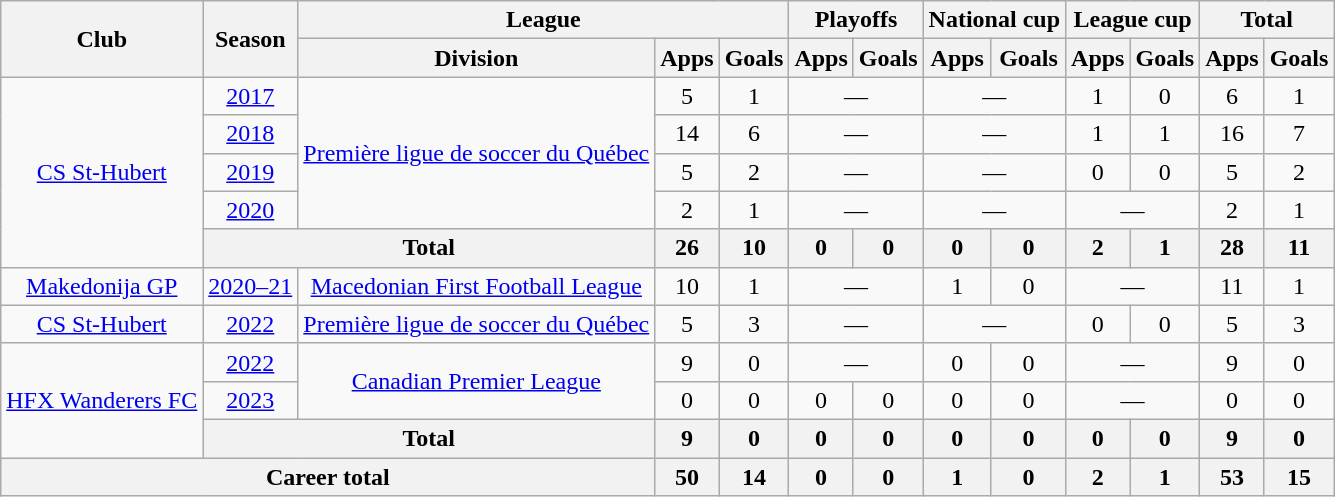<table class="wikitable" style="text-align: center;">
<tr>
<th rowspan="2">Club</th>
<th rowspan="2">Season</th>
<th colspan="3">League</th>
<th colspan="2">Playoffs</th>
<th colspan="2">National cup</th>
<th colspan="2">League cup</th>
<th colspan="2">Total</th>
</tr>
<tr>
<th>Division</th>
<th>Apps</th>
<th>Goals</th>
<th>Apps</th>
<th>Goals</th>
<th>Apps</th>
<th>Goals</th>
<th>Apps</th>
<th>Goals</th>
<th>Apps</th>
<th>Goals</th>
</tr>
<tr>
<td rowspan=5><a href='#'>CS St-Hubert</a></td>
<td><a href='#'>2017</a></td>
<td rowspan=4><a href='#'>Première ligue de soccer du Québec</a></td>
<td>5</td>
<td>1</td>
<td colspan="2">—</td>
<td colspan="2">—</td>
<td>1</td>
<td>0</td>
<td>6</td>
<td>1</td>
</tr>
<tr>
<td><a href='#'>2018</a></td>
<td>14</td>
<td>6</td>
<td colspan="2">—</td>
<td colspan="2">—</td>
<td>1</td>
<td>1</td>
<td>16</td>
<td>7</td>
</tr>
<tr>
<td><a href='#'>2019</a></td>
<td>5</td>
<td>2</td>
<td colspan="2">—</td>
<td colspan="2">—</td>
<td>0</td>
<td>0</td>
<td>5</td>
<td>2</td>
</tr>
<tr>
<td><a href='#'>2020</a></td>
<td>2</td>
<td>1</td>
<td colspan="2">—</td>
<td colspan="2">—</td>
<td colspan="2">—</td>
<td>2</td>
<td>1</td>
</tr>
<tr>
<th colspan=2>Total</th>
<th>26</th>
<th>10</th>
<th>0</th>
<th>0</th>
<th>0</th>
<th>0</th>
<th>2</th>
<th>1</th>
<th>28</th>
<th>11</th>
</tr>
<tr>
<td><a href='#'>Makedonija GP</a></td>
<td><a href='#'>2020–21</a></td>
<td><a href='#'>Macedonian First Football League</a></td>
<td>10</td>
<td>1</td>
<td colspan="2">—</td>
<td>1</td>
<td>0</td>
<td colspan="2">—</td>
<td>11</td>
<td>1</td>
</tr>
<tr>
<td><a href='#'>CS St-Hubert</a></td>
<td><a href='#'>2022</a></td>
<td><a href='#'>Première ligue de soccer du Québec</a></td>
<td>5</td>
<td>3</td>
<td colspan="2">—</td>
<td colspan="2">—</td>
<td>0</td>
<td>0</td>
<td>5</td>
<td>3</td>
</tr>
<tr>
<td rowspan=3><a href='#'>HFX Wanderers FC</a></td>
<td><a href='#'>2022</a></td>
<td rowspan=2><a href='#'>Canadian Premier League</a></td>
<td>9</td>
<td>0</td>
<td colspan="2">—</td>
<td>0</td>
<td>0</td>
<td colspan="2">—</td>
<td>9</td>
<td>0</td>
</tr>
<tr>
<td><a href='#'>2023</a></td>
<td>0</td>
<td>0</td>
<td>0</td>
<td>0</td>
<td>0</td>
<td>0</td>
<td colspan="2">—</td>
<td>0</td>
<td>0</td>
</tr>
<tr>
<th colspan=2>Total</th>
<th>9</th>
<th>0</th>
<th>0</th>
<th>0</th>
<th>0</th>
<th>0</th>
<th>0</th>
<th>0</th>
<th>9</th>
<th>0</th>
</tr>
<tr>
<th colspan="3">Career total</th>
<th>50</th>
<th>14</th>
<th>0</th>
<th>0</th>
<th>1</th>
<th>0</th>
<th>2</th>
<th>1</th>
<th>53</th>
<th>15</th>
</tr>
</table>
